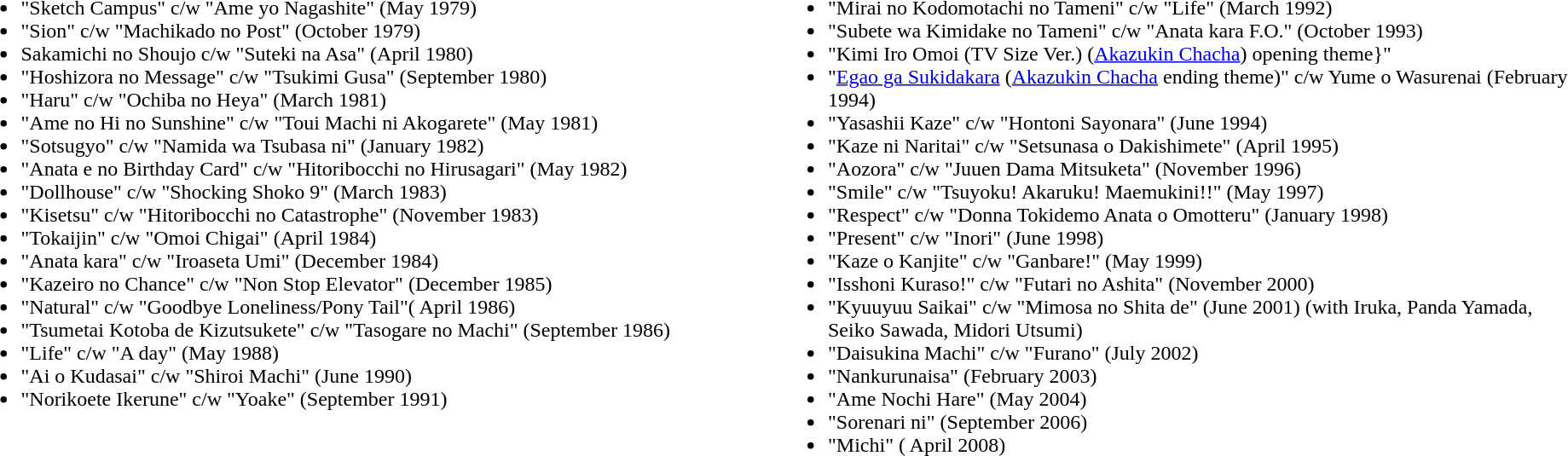<table width="100%" style="clear:both">
<tr>
<td style="width:50%; vertical-align:top"><br><ul><li>"Sketch Campus" c/w "Ame yo Nagashite" (May 1979)</li><li>"Sion" c/w "Machikado no Post" (October 1979)</li><li>Sakamichi no Shoujo c/w "Suteki na Asa" (April 1980)</li><li>"Hoshizora no Message" c/w "Tsukimi Gusa" (September 1980)</li><li>"Haru" c/w "Ochiba no Heya" (March 1981)</li><li>"Ame no Hi no Sunshine" c/w "Toui Machi ni Akogarete" (May 1981)</li><li>"Sotsugyo" c/w "Namida wa Tsubasa ni" (January 1982)</li><li>"Anata e no Birthday Card" c/w "Hitoribocchi no Hirusagari" (May 1982)</li><li>"Dollhouse" c/w "Shocking Shoko 9" (March 1983)</li><li>"Kisetsu" c/w "Hitoribocchi no Catastrophe" (November 1983)</li><li>"Tokaijin" c/w "Omoi Chigai" (April 1984)</li><li>"Anata kara" c/w "Iroaseta Umi" (December 1984)</li><li>"Kazeiro no Chance" c/w "Non Stop Elevator" (December 1985)</li><li>"Natural" c/w "Goodbye Loneliness/Pony Tail"( April 1986)</li><li>"Tsumetai Kotoba de Kizutsukete" c/w "Tasogare no Machi" (September 1986)</li><li>"Life" c/w "A day" (May 1988)</li><li>"Ai o Kudasai" c/w "Shiroi Machi" (June 1990)</li><li>"Norikoete Ikerune" c/w "Yoake" (September 1991)</li></ul></td>
<td style="width:50%; vertical-align:top"><br><ul><li>"Mirai no Kodomotachi no Tameni" c/w "Life" (March 1992)</li><li>"Subete wa Kimidake no Tameni" c/w "Anata kara F.O." (October 1993)</li><li>"Kimi Iro Omoi (TV Size Ver.) (<a href='#'>Akazukin Chacha</a>) opening theme}"</li><li>"<a href='#'>Egao ga Sukidakara</a> (<a href='#'>Akazukin Chacha</a> ending theme)"  c/w Yume o Wasurenai (February 1994)</li><li>"Yasashii Kaze" c/w "Hontoni Sayonara" (June 1994)</li><li>"Kaze ni Naritai" c/w "Setsunasa o Dakishimete" (April 1995)</li><li>"Aozora" c/w "Juuen Dama Mitsuketa" (November 1996)</li><li>"Smile" c/w "Tsuyoku! Akaruku! Maemukini!!" (May 1997)</li><li>"Respect" c/w "Donna Tokidemo Anata o Omotteru" (January 1998)</li><li>"Present" c/w "Inori" (June 1998)</li><li>"Kaze o Kanjite" c/w "Ganbare!" (May 1999)</li><li>"Isshoni Kuraso!" c/w "Futari no Ashita" (November 2000)</li><li>"Kyuuyuu Saikai" c/w "Mimosa no Shita de" (June 2001) (with Iruka, Panda Yamada, Seiko Sawada, Midori Utsumi)</li><li>"Daisukina Machi" c/w "Furano" (July 2002)</li><li>"Nankurunaisa" (February 2003)</li><li>"Ame Nochi Hare" (May 2004)</li><li>"Sorenari ni" (September 2006)</li><li>"Michi" ( April 2008)</li></ul></td>
</tr>
</table>
